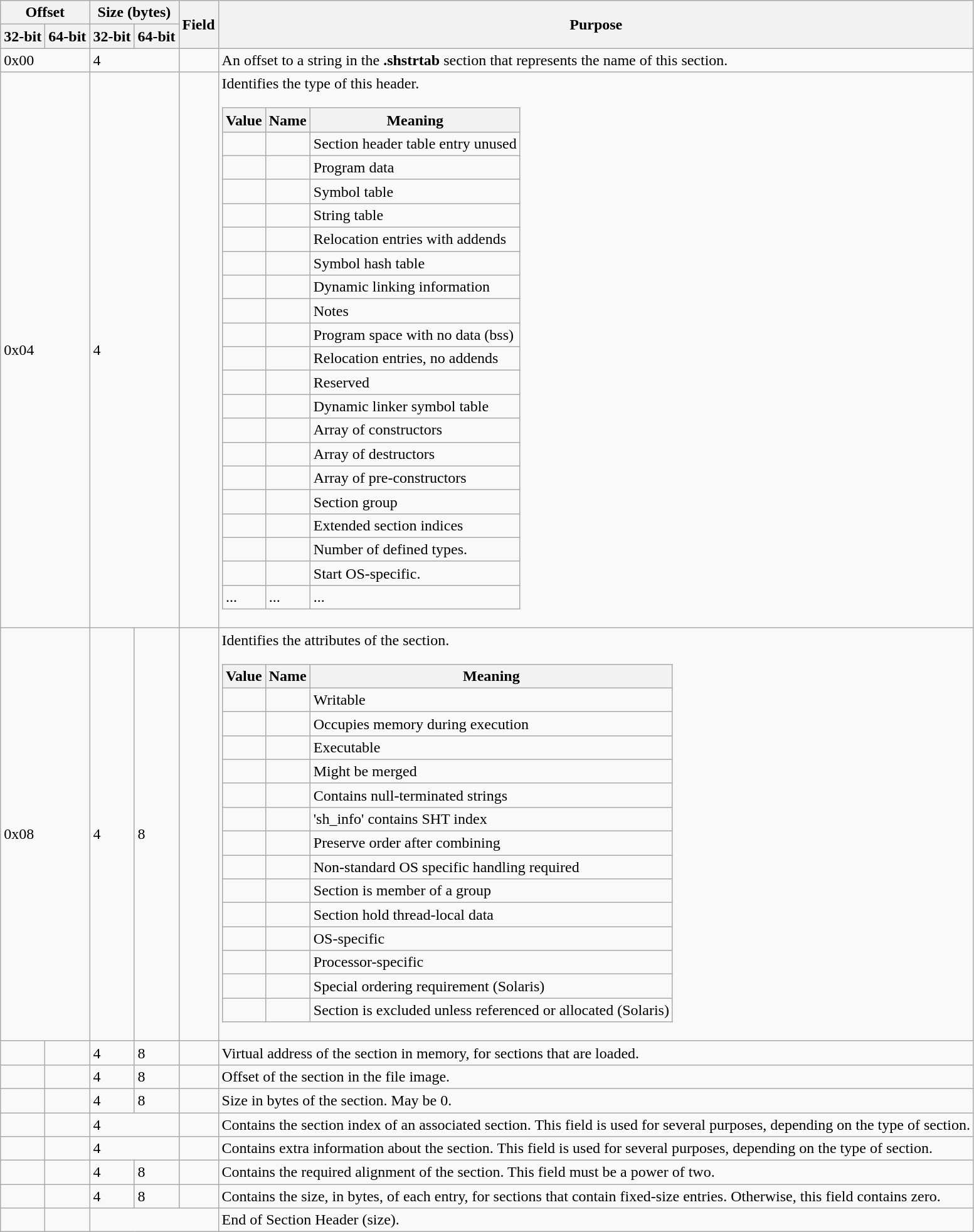<table class="wikitable">
<tr>
<th colspan="2">Offset</th>
<th colspan="2">Size (bytes)</th>
<th rowspan="2">Field</th>
<th rowspan="2">Purpose</th>
</tr>
<tr>
<th>32-bit</th>
<th>64-bit</th>
<th>32-bit</th>
<th>64-bit</th>
</tr>
<tr>
<td colspan="2">0x00</td>
<td colspan="2">4</td>
<td></td>
<td>An offset to a string in the <strong>.shstrtab</strong> section that represents the name of this section.</td>
</tr>
<tr>
<td colspan="2">0x04</td>
<td colspan="2">4</td>
<td></td>
<td>Identifies the type of this header.<br><table class="wikitable">
<tr>
<th>Value</th>
<th>Name</th>
<th>Meaning</th>
</tr>
<tr>
<td></td>
<td></td>
<td>Section header table entry unused</td>
</tr>
<tr>
<td></td>
<td></td>
<td>Program data</td>
</tr>
<tr>
<td></td>
<td></td>
<td>Symbol table</td>
</tr>
<tr>
<td></td>
<td></td>
<td>String table</td>
</tr>
<tr>
<td></td>
<td></td>
<td>Relocation entries with addends</td>
</tr>
<tr>
<td></td>
<td></td>
<td>Symbol hash table</td>
</tr>
<tr>
<td></td>
<td></td>
<td>Dynamic linking information</td>
</tr>
<tr>
<td></td>
<td></td>
<td>Notes</td>
</tr>
<tr>
<td></td>
<td></td>
<td>Program space with no data (bss)</td>
</tr>
<tr>
<td></td>
<td></td>
<td>Relocation entries, no addends</td>
</tr>
<tr>
<td></td>
<td></td>
<td>Reserved</td>
</tr>
<tr>
<td></td>
<td></td>
<td>Dynamic linker symbol table</td>
</tr>
<tr>
<td></td>
<td></td>
<td>Array of constructors</td>
</tr>
<tr>
<td></td>
<td></td>
<td>Array of destructors</td>
</tr>
<tr>
<td></td>
<td></td>
<td>Array of pre-constructors</td>
</tr>
<tr>
<td></td>
<td></td>
<td>Section group</td>
</tr>
<tr>
<td></td>
<td></td>
<td>Extended section indices</td>
</tr>
<tr>
<td></td>
<td></td>
<td>Number of defined types.</td>
</tr>
<tr>
<td></td>
<td></td>
<td>Start OS-specific.</td>
</tr>
<tr>
<td>...</td>
<td>...</td>
<td>...</td>
</tr>
</table>
</td>
</tr>
<tr>
<td colspan="2">0x08</td>
<td>4</td>
<td>8</td>
<td></td>
<td>Identifies the attributes of the section.<br><table class="wikitable">
<tr>
<th>Value</th>
<th>Name</th>
<th>Meaning</th>
</tr>
<tr>
<td></td>
<td></td>
<td>Writable</td>
</tr>
<tr>
<td></td>
<td></td>
<td>Occupies memory during execution</td>
</tr>
<tr>
<td></td>
<td></td>
<td>Executable</td>
</tr>
<tr>
<td></td>
<td></td>
<td>Might be merged</td>
</tr>
<tr>
<td></td>
<td></td>
<td>Contains null-terminated strings</td>
</tr>
<tr>
<td></td>
<td></td>
<td>'sh_info' contains SHT index</td>
</tr>
<tr>
<td></td>
<td></td>
<td>Preserve order after combining</td>
</tr>
<tr>
<td></td>
<td></td>
<td>Non-standard OS specific handling required</td>
</tr>
<tr>
<td></td>
<td></td>
<td>Section is member of a group</td>
</tr>
<tr>
<td></td>
<td></td>
<td>Section hold thread-local data</td>
</tr>
<tr>
<td></td>
<td></td>
<td>OS-specific</td>
</tr>
<tr>
<td></td>
<td></td>
<td>Processor-specific</td>
</tr>
<tr>
<td></td>
<td></td>
<td>Special ordering requirement (Solaris)</td>
</tr>
<tr>
<td></td>
<td></td>
<td>Section is excluded unless referenced or allocated (Solaris)</td>
</tr>
</table>
</td>
</tr>
<tr>
<td></td>
<td></td>
<td>4</td>
<td>8</td>
<td></td>
<td>Virtual address of the section in memory, for sections that are loaded.</td>
</tr>
<tr>
<td></td>
<td></td>
<td>4</td>
<td>8</td>
<td></td>
<td>Offset of the section in the file image.</td>
</tr>
<tr>
<td></td>
<td></td>
<td>4</td>
<td>8</td>
<td></td>
<td>Size in bytes of the section. May be 0.</td>
</tr>
<tr>
<td></td>
<td></td>
<td colspan="2">4</td>
<td></td>
<td>Contains the section index of an associated section. This field is used for several purposes, depending on the type of section.</td>
</tr>
<tr>
<td></td>
<td></td>
<td colspan="2">4</td>
<td></td>
<td>Contains extra information about the section. This field is used for several purposes, depending on the type of section.</td>
</tr>
<tr>
<td></td>
<td></td>
<td>4</td>
<td>8</td>
<td></td>
<td>Contains the required alignment of the section. This field must be a power of two.</td>
</tr>
<tr>
<td></td>
<td></td>
<td>4</td>
<td>8</td>
<td></td>
<td>Contains the size, in bytes, of each entry, for sections that contain fixed-size entries. Otherwise, this field contains zero.</td>
</tr>
<tr>
<td></td>
<td></td>
<td colspan="3"></td>
<td>End of Section Header (size).</td>
</tr>
</table>
